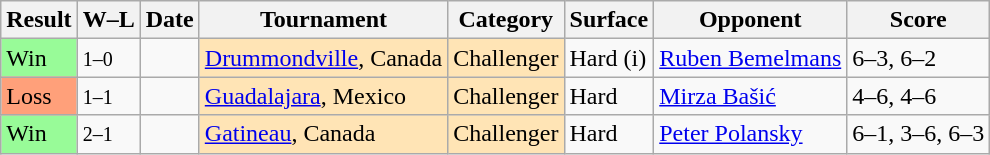<table class="sortable wikitable">
<tr>
<th>Result</th>
<th class="unsortable">W–L</th>
<th>Date</th>
<th>Tournament</th>
<th>Category</th>
<th>Surface</th>
<th>Opponent</th>
<th class="unsortable">Score</th>
</tr>
<tr>
<td bgcolor=98fb98>Win</td>
<td><small>1–0</small></td>
<td><a href='#'></a></td>
<td style="background:moccasin;"><a href='#'>Drummondville</a>, Canada</td>
<td style="background:moccasin;">Challenger</td>
<td>Hard (i)</td>
<td> <a href='#'>Ruben Bemelmans</a></td>
<td>6–3, 6–2</td>
</tr>
<tr>
<td bgcolor=ffa07a>Loss</td>
<td><small>1–1</small></td>
<td><a href='#'></a></td>
<td style="background:moccasin;"><a href='#'>Guadalajara</a>, Mexico</td>
<td style="background:moccasin;">Challenger</td>
<td>Hard</td>
<td> <a href='#'>Mirza Bašić</a></td>
<td>4–6, 4–6</td>
</tr>
<tr>
<td bgcolor=98fb98>Win</td>
<td><small>2–1</small></td>
<td><a href='#'></a></td>
<td style="background:moccasin;"><a href='#'>Gatineau</a>, Canada</td>
<td style="background:moccasin;">Challenger</td>
<td>Hard</td>
<td> <a href='#'>Peter Polansky</a></td>
<td>6–1, 3–6, 6–3</td>
</tr>
</table>
